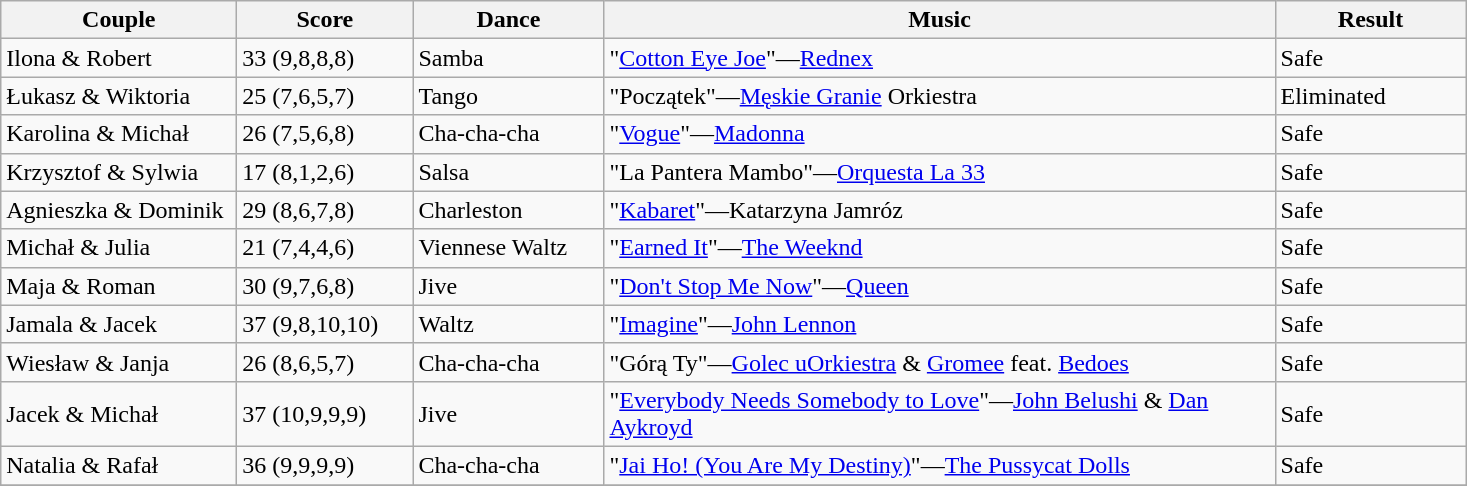<table class="wikitable">
<tr>
<th style="width:150px;">Couple</th>
<th style="width:110px;">Score</th>
<th style="width:120px;">Dance</th>
<th style="width:440px;">Music</th>
<th style="width:120px;">Result</th>
</tr>
<tr>
<td>Ilona & Robert</td>
<td>33 (9,8,8,8)</td>
<td>Samba</td>
<td>"<a href='#'>Cotton Eye Joe</a>"—<a href='#'>Rednex</a></td>
<td>Safe</td>
</tr>
<tr>
<td>Łukasz & Wiktoria</td>
<td>25 (7,6,5,7)</td>
<td>Tango</td>
<td>"Początek"—<a href='#'>Męskie Granie</a> Orkiestra</td>
<td>Eliminated</td>
</tr>
<tr>
<td>Karolina & Michał</td>
<td>26 (7,5,6,8)</td>
<td>Cha-cha-cha</td>
<td>"<a href='#'>Vogue</a>"—<a href='#'>Madonna</a></td>
<td>Safe</td>
</tr>
<tr>
<td>Krzysztof & Sylwia</td>
<td>17 (8,1,2,6)</td>
<td>Salsa</td>
<td>"La Pantera Mambo"—<a href='#'>Orquesta La 33</a></td>
<td>Safe</td>
</tr>
<tr>
<td>Agnieszka & Dominik</td>
<td>29 (8,6,7,8)</td>
<td>Charleston</td>
<td>"<a href='#'>Kabaret</a>"—Katarzyna Jamróz</td>
<td>Safe</td>
</tr>
<tr>
<td>Michał & Julia</td>
<td>21 (7,4,4,6)</td>
<td>Viennese Waltz</td>
<td>"<a href='#'>Earned It</a>"—<a href='#'>The Weeknd</a></td>
<td>Safe</td>
</tr>
<tr>
<td>Maja & Roman</td>
<td>30 (9,7,6,8)</td>
<td>Jive</td>
<td>"<a href='#'>Don't Stop Me Now</a>"—<a href='#'>Queen</a></td>
<td>Safe</td>
</tr>
<tr>
<td>Jamala & Jacek</td>
<td>37 (9,8,10,10)</td>
<td>Waltz</td>
<td>"<a href='#'>Imagine</a>"—<a href='#'>John Lennon</a></td>
<td>Safe</td>
</tr>
<tr>
<td>Wiesław & Janja</td>
<td>26 (8,6,5,7)</td>
<td>Cha-cha-cha</td>
<td>"Górą Ty"—<a href='#'>Golec uOrkiestra</a> & <a href='#'>Gromee</a> feat. <a href='#'>Bedoes</a></td>
<td>Safe</td>
</tr>
<tr>
<td>Jacek & Michał</td>
<td>37 (10,9,9,9)</td>
<td>Jive</td>
<td>"<a href='#'>Everybody Needs Somebody to Love</a>"—<a href='#'>John Belushi</a> & <a href='#'>Dan Aykroyd</a></td>
<td>Safe</td>
</tr>
<tr>
<td>Natalia & Rafał</td>
<td>36 (9,9,9,9)</td>
<td>Cha-cha-cha</td>
<td>"<a href='#'>Jai Ho! (You Are My Destiny)</a>"—<a href='#'>The Pussycat Dolls</a></td>
<td>Safe</td>
</tr>
<tr>
</tr>
</table>
